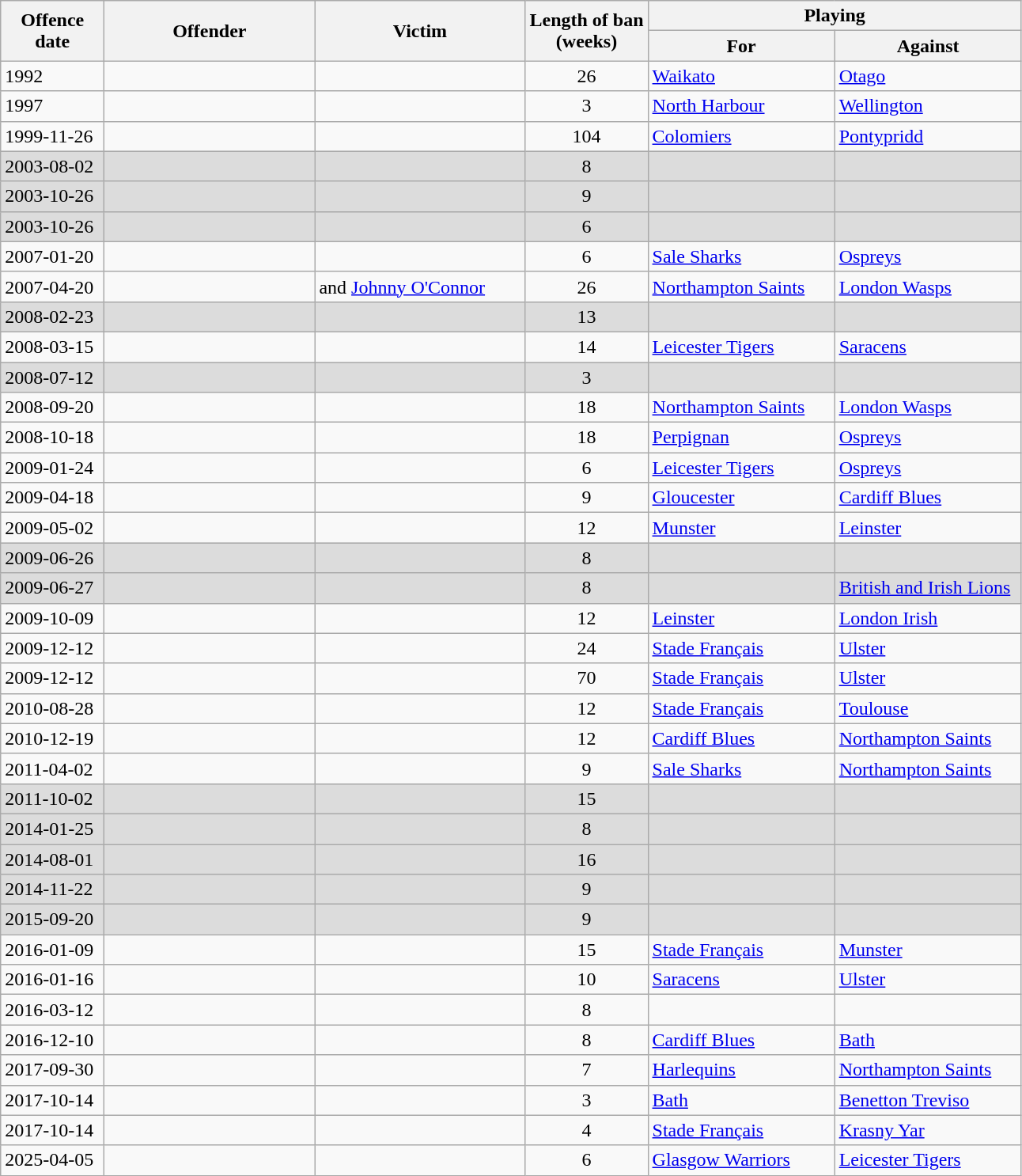<table class="wikitable sortable">
<tr>
<th rowspan="2" style="width:80px;">Offence date</th>
<th rowspan="2" style="width:170px;">Offender</th>
<th rowspan="2" style="width:170px;">Victim</th>
<th rowspan=2>Length of ban<br>(weeks)</th>
<th colspan=2>Playing</th>
</tr>
<tr>
<th style="width:150px;">For</th>
<th style="width:150px;">Against</th>
</tr>
<tr>
<td>1992</td>
<td> </td>
<td> </td>
<td style="text-align:center;">26</td>
<td><a href='#'>Waikato</a></td>
<td><a href='#'>Otago</a></td>
</tr>
<tr>
<td>1997</td>
<td> </td>
<td> </td>
<td style="text-align:center;">3</td>
<td><a href='#'>North Harbour</a></td>
<td><a href='#'>Wellington</a></td>
</tr>
<tr>
<td>1999-11-26</td>
<td> </td>
<td> </td>
<td style="text-align:center;">104</td>
<td><a href='#'>Colomiers</a></td>
<td><a href='#'>Pontypridd</a></td>
</tr>
<tr style="background:Gainsboro;">
<td>2003-08-02</td>
<td> </td>
<td> </td>
<td style="text-align:center;">8</td>
<td></td>
<td></td>
</tr>
<tr style="background:Gainsboro;">
<td>2003-10-26</td>
<td> </td>
<td> </td>
<td style="text-align:center;">9</td>
<td></td>
<td></td>
</tr>
<tr style="background:Gainsboro;">
<td>2003-10-26</td>
<td> </td>
<td> </td>
<td style="text-align:center;">6</td>
<td></td>
<td></td>
</tr>
<tr>
<td>2007-01-20</td>
<td> </td>
<td></td>
<td style="text-align:center;">6</td>
<td><a href='#'>Sale Sharks</a></td>
<td><a href='#'>Ospreys</a></td>
</tr>
<tr>
<td>2007-04-20</td>
<td> </td>
<td>  and  <a href='#'>Johnny O'Connor</a></td>
<td style="text-align:center;">26</td>
<td><a href='#'>Northampton Saints</a></td>
<td><a href='#'>London Wasps</a></td>
</tr>
<tr style="background:Gainsboro;">
<td>2008-02-23</td>
<td> </td>
<td> </td>
<td style="text-align:center;">13</td>
<td></td>
<td></td>
</tr>
<tr>
<td>2008-03-15</td>
<td> </td>
<td> </td>
<td style="text-align:center;">14</td>
<td><a href='#'>Leicester Tigers</a></td>
<td><a href='#'>Saracens</a></td>
</tr>
<tr style="background:Gainsboro;">
<td>2008-07-12</td>
<td> </td>
<td> </td>
<td style="text-align:center;">3</td>
<td></td>
<td></td>
</tr>
<tr>
<td>2008-09-20</td>
<td> </td>
<td> </td>
<td style="text-align:center;">18</td>
<td><a href='#'>Northampton Saints</a></td>
<td><a href='#'>London Wasps</a></td>
</tr>
<tr>
<td>2008-10-18</td>
<td> </td>
<td> </td>
<td style="text-align:center;">18</td>
<td><a href='#'>Perpignan</a></td>
<td><a href='#'>Ospreys</a></td>
</tr>
<tr>
<td>2009-01-24</td>
<td> </td>
<td> </td>
<td style="text-align:center;">6</td>
<td><a href='#'>Leicester Tigers</a></td>
<td><a href='#'>Ospreys</a></td>
</tr>
<tr>
<td>2009-04-18</td>
<td> </td>
<td> </td>
<td style="text-align:center;">9</td>
<td><a href='#'>Gloucester</a></td>
<td><a href='#'>Cardiff Blues</a></td>
</tr>
<tr>
<td>2009-05-02</td>
<td> </td>
<td> </td>
<td style="text-align:center;">12</td>
<td><a href='#'>Munster</a></td>
<td><a href='#'>Leinster</a></td>
</tr>
<tr style="background:Gainsboro;">
<td>2009-06-26</td>
<td> </td>
<td> </td>
<td style="text-align:center;">8</td>
<td></td>
<td></td>
</tr>
<tr style="background:Gainsboro;">
<td>2009-06-27</td>
<td> </td>
<td> </td>
<td style="text-align:center;">8</td>
<td></td>
<td><a href='#'>British and Irish Lions</a></td>
</tr>
<tr>
<td>2009-10-09</td>
<td> </td>
<td> </td>
<td style="text-align:center;">12</td>
<td><a href='#'>Leinster</a></td>
<td><a href='#'>London Irish</a></td>
</tr>
<tr>
<td>2009-12-12</td>
<td> </td>
<td> </td>
<td style="text-align:center;">24</td>
<td><a href='#'>Stade Français</a></td>
<td><a href='#'>Ulster</a></td>
</tr>
<tr>
<td>2009-12-12</td>
<td> </td>
<td> </td>
<td style="text-align:center;">70</td>
<td><a href='#'>Stade Français</a></td>
<td><a href='#'>Ulster</a></td>
</tr>
<tr>
<td>2010-08-28</td>
<td> </td>
<td> </td>
<td style="text-align:center;">12</td>
<td><a href='#'>Stade Français</a></td>
<td><a href='#'>Toulouse</a></td>
</tr>
<tr>
<td>2010-12-19</td>
<td> </td>
<td> </td>
<td style="text-align:center;">12</td>
<td><a href='#'>Cardiff Blues</a></td>
<td><a href='#'>Northampton Saints</a></td>
</tr>
<tr>
<td>2011-04-02</td>
<td> </td>
<td> </td>
<td style="text-align:center;">9</td>
<td><a href='#'>Sale Sharks</a></td>
<td><a href='#'>Northampton Saints</a></td>
</tr>
<tr style="background:Gainsboro;">
<td>2011-10-02</td>
<td> </td>
<td> </td>
<td style="text-align:center;">15</td>
<td></td>
<td></td>
</tr>
<tr style="background:Gainsboro;">
<td>2014-01-25</td>
<td> </td>
<td> </td>
<td style="text-align:center;">8</td>
<td></td>
<td></td>
</tr>
<tr style="background:Gainsboro;">
<td>2014-08-01</td>
<td> </td>
<td> </td>
<td style="text-align:center;">16</td>
<td></td>
<td></td>
</tr>
<tr style="background:Gainsboro;">
<td>2014-11-22</td>
<td> </td>
<td> </td>
<td style="text-align:center;">9</td>
<td></td>
<td></td>
</tr>
<tr style="background:Gainsboro;">
<td>2015-09-20</td>
<td> </td>
<td> </td>
<td style="text-align:center;">9</td>
<td></td>
<td></td>
</tr>
<tr>
<td>2016-01-09</td>
<td> </td>
<td> </td>
<td style="text-align:center;">15</td>
<td><a href='#'>Stade Français</a></td>
<td><a href='#'>Munster</a></td>
</tr>
<tr>
<td>2016-01-16</td>
<td> </td>
<td> </td>
<td style="text-align:center;">10</td>
<td><a href='#'>Saracens</a></td>
<td><a href='#'>Ulster</a></td>
</tr>
<tr>
<td>2016-03-12</td>
<td> </td>
<td> </td>
<td style="text-align:center;">8</td>
<td></td>
<td></td>
</tr>
<tr>
<td>2016-12-10</td>
<td> </td>
<td> </td>
<td style="text-align:center;">8</td>
<td><a href='#'>Cardiff Blues</a></td>
<td><a href='#'>Bath</a></td>
</tr>
<tr>
<td>2017-09-30</td>
<td> </td>
<td> </td>
<td style="text-align:center;">7</td>
<td><a href='#'>Harlequins</a></td>
<td><a href='#'>Northampton Saints</a></td>
</tr>
<tr>
<td>2017-10-14</td>
<td> </td>
<td> </td>
<td style="text-align:center;">3</td>
<td><a href='#'>Bath</a></td>
<td><a href='#'>Benetton Treviso</a></td>
</tr>
<tr>
<td>2017-10-14</td>
<td> </td>
<td> </td>
<td style="text-align:center;">4</td>
<td><a href='#'>Stade Français</a></td>
<td><a href='#'>Krasny Yar</a></td>
</tr>
<tr>
<td>2025-04-05</td>
<td> </td>
<td> </td>
<td style="text-align:center;">6</td>
<td><a href='#'>Glasgow Warriors</a></td>
<td><a href='#'>Leicester Tigers</a></td>
</tr>
</table>
